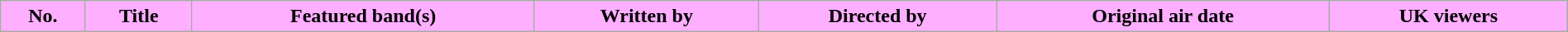<table class="wikitable plainrowheaders" style="width: 100%; margin-right: 0;">
<tr>
<th style="background:#FFAFFF; color:#000;">No.</th>
<th style="background:#FFAFFF; color:#000;">Title</th>
<th style="background:#FFAFFF; color:#000;">Featured band(s)</th>
<th style="background:#FFAFFF; color:#000;">Written by</th>
<th style="background:#FFAFFF; color:#000;">Directed by</th>
<th style="background:#FFAFFF; color:#000;">Original air date</th>
<th style="background:#FFAFFF; color:#000;">UK viewers<br></th>
</tr>
</table>
